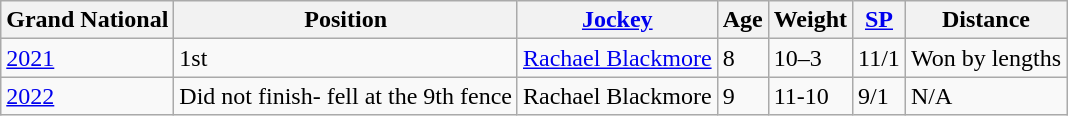<table class="wikitable sortable">
<tr>
<th>Grand National</th>
<th>Position</th>
<th><a href='#'>Jockey</a></th>
<th>Age</th>
<th>Weight</th>
<th><a href='#'>SP</a></th>
<th>Distance</th>
</tr>
<tr>
<td><a href='#'>2021</a></td>
<td>1st</td>
<td><a href='#'>Rachael Blackmore</a></td>
<td>8</td>
<td>10–3</td>
<td>11/1</td>
<td>Won by  lengths</td>
</tr>
<tr>
<td><a href='#'>2022</a></td>
<td>Did not finish- fell at the 9th fence</td>
<td>Rachael Blackmore</td>
<td>9</td>
<td>11-10</td>
<td>9/1</td>
<td>N/A</td>
</tr>
</table>
